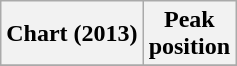<table class="wikitable">
<tr>
<th>Chart (2013)</th>
<th>Peak<br>position</th>
</tr>
<tr>
</tr>
</table>
